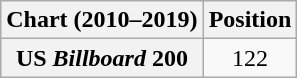<table class="wikitable plainrowheaders" style="text-align:center">
<tr>
<th scope="col">Chart (2010–2019)</th>
<th scope="col">Position</th>
</tr>
<tr>
<th scope="row">US <em>Billboard</em> 200</th>
<td>122</td>
</tr>
</table>
